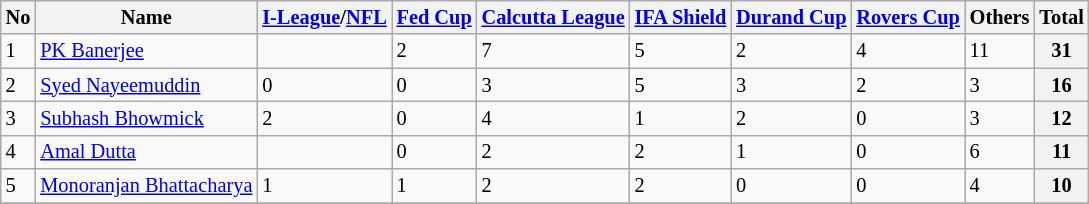<table class="wikitable" style="font-size:85%">
<tr>
<th>No</th>
<th>Name</th>
<th><a href='#'>I-League</a>/<a href='#'>NFL</a></th>
<th><a href='#'>Fed Cup</a></th>
<th><a href='#'>Calcutta League</a></th>
<th><a href='#'>IFA Shield</a></th>
<th><a href='#'>Durand Cup</a></th>
<th><a href='#'>Rovers Cup</a></th>
<th>Others</th>
<th><strong>Total</strong></th>
</tr>
<tr>
<td>1</td>
<td> <a href='#'>PK Banerjee</a></td>
<td></td>
<td>2</td>
<td>7</td>
<td>5</td>
<td>2</td>
<td>4</td>
<td>11</td>
<th>31</th>
</tr>
<tr>
<td>2</td>
<td> <a href='#'>Syed Nayeemuddin</a></td>
<td>0</td>
<td>0</td>
<td>3</td>
<td>5</td>
<td>3</td>
<td>2</td>
<td>3</td>
<th>16</th>
</tr>
<tr>
<td>3</td>
<td> <a href='#'>Subhash Bhowmick</a></td>
<td>2</td>
<td>0</td>
<td>4</td>
<td>1</td>
<td>2</td>
<td>0</td>
<td>3</td>
<th>12</th>
</tr>
<tr>
<td>4</td>
<td> <a href='#'>Amal Dutta</a></td>
<td></td>
<td>0</td>
<td>2</td>
<td>2</td>
<td>1</td>
<td>0</td>
<td>6</td>
<th>11</th>
</tr>
<tr>
<td>5</td>
<td> <a href='#'>Monoranjan Bhattacharya</a></td>
<td>1</td>
<td>1</td>
<td>2</td>
<td>2</td>
<td>0</td>
<td>0</td>
<td>4</td>
<th>10</th>
</tr>
<tr>
</tr>
</table>
